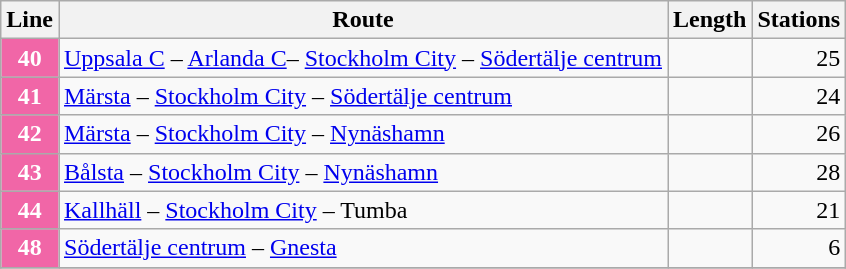<table class="wikitable">
<tr>
<th>Line</th>
<th>Route</th>
<th>Length</th>
<th>Stations</th>
</tr>
<tr>
<td style="background: #F166A7; color: white;" align="center"><strong>40</strong></td>
<td><a href='#'>Uppsala C</a> – <a href='#'>Arlanda C</a>– <a href='#'>Stockholm City</a> – <a href='#'>Södertälje centrum</a></td>
<td align="right"></td>
<td align="right">25</td>
</tr>
<tr>
<td style="background: #F166A7; color: white;" align="center"><strong>41</strong></td>
<td><a href='#'>Märsta</a> – <a href='#'>Stockholm City</a> – <a href='#'>Södertälje centrum</a></td>
<td align="right"></td>
<td align="right">24</td>
</tr>
<tr>
<td style="background: #F166A7; color: white;" align="center"><strong>42</strong></td>
<td><a href='#'>Märsta</a> – <a href='#'>Stockholm City</a> – <a href='#'>Nynäshamn</a></td>
<td align="right"></td>
<td align="right">26</td>
</tr>
<tr>
<td style="background: #F166A7; color: white;" align="center"><strong>43</strong></td>
<td><a href='#'>Bålsta</a> – <a href='#'>Stockholm City</a> – <a href='#'>Nynäshamn</a></td>
<td align="right"></td>
<td align="right">28</td>
</tr>
<tr>
<td style="background: #F166A7; color: white;" align="center"><strong>44</strong></td>
<td><a href='#'>Kallhäll</a> – <a href='#'>Stockholm City</a> – Tumba</td>
<td align="right"></td>
<td align="right">21</td>
</tr>
<tr>
<td style="background: #F166A7; color: white;" align="center"><strong>48</strong></td>
<td><a href='#'>Södertälje centrum</a> – <a href='#'>Gnesta</a></td>
<td align="right"></td>
<td align="right">6</td>
</tr>
<tr>
</tr>
</table>
